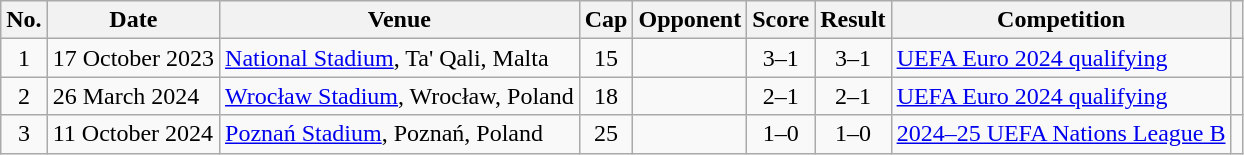<table class="wikitable sortable">
<tr>
<th scope="col">No.</th>
<th scope="col">Date</th>
<th scope="col">Venue</th>
<th scope="col">Cap</th>
<th scope="col">Opponent</th>
<th scope="col">Score</th>
<th scope="col">Result</th>
<th scope="col">Competition</th>
<th scope="col" class="unsortable"></th>
</tr>
<tr>
<td style="text-align: center;">1</td>
<td>17 October 2023</td>
<td><a href='#'>National Stadium</a>, Ta' Qali, Malta</td>
<td style="text-align: center;">15</td>
<td></td>
<td style="text-align: center;">3–1</td>
<td style="text-align: center;">3–1</td>
<td><a href='#'>UEFA Euro 2024 qualifying</a></td>
<td style="text-align: center;"></td>
</tr>
<tr>
<td style="text-align: center;">2</td>
<td>26 March 2024</td>
<td><a href='#'>Wrocław Stadium</a>, Wrocław, Poland</td>
<td style="text-align: center;">18</td>
<td></td>
<td style="text-align: center;">2–1</td>
<td style="text-align: center;">2–1</td>
<td><a href='#'>UEFA Euro 2024 qualifying</a></td>
<td style="text-align: center;"></td>
</tr>
<tr>
<td style="text-align: center;">3</td>
<td>11 October 2024</td>
<td><a href='#'>Poznań Stadium</a>, Poznań, Poland</td>
<td style="text-align: center;">25</td>
<td></td>
<td style="text-align: center;">1–0</td>
<td style="text-align: center;">1–0</td>
<td><a href='#'>2024–25 UEFA Nations League B</a></td>
<td style="text-align: center;"></td>
</tr>
</table>
